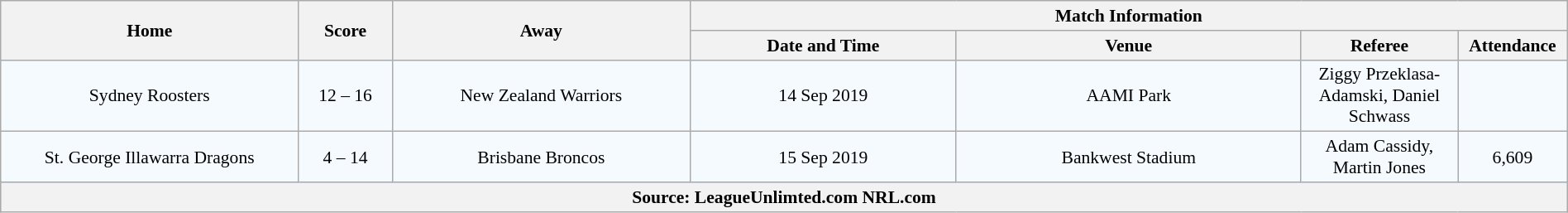<table class="wikitable" width="100%" style="border-collapse:collapse; font-size:90%; text-align:center;">
<tr>
<th rowspan="2" width="19%">Home</th>
<th rowspan="2" width="6%">Score</th>
<th rowspan="2" width="19%">Away</th>
<th colspan="4">Match Information</th>
</tr>
<tr bgcolor="#CCCCCC">
<th width="17%">Date and Time</th>
<th width="22%">Venue</th>
<th width="10%">Referee</th>
<th width="7%">Attendance</th>
</tr>
<tr bgcolor="#F5FAFF">
<td>Sydney Roosters</td>
<td>12 – 16</td>
<td>New Zealand Warriors</td>
<td>14 Sep 2019</td>
<td>AAMI Park</td>
<td>Ziggy Przeklasa-Adamski, Daniel Schwass</td>
<td></td>
</tr>
<tr bgcolor="#F5FAFF">
<td>St. George Illawarra Dragons</td>
<td>4 – 14</td>
<td>Brisbane Broncos</td>
<td>15 Sep 2019</td>
<td>Bankwest Stadium</td>
<td>Adam Cassidy, Martin Jones</td>
<td>6,609</td>
</tr>
<tr bgcolor="#C1D8FF">
<th colspan="7">Source: LeagueUnlimted.com NRL.com    </th>
</tr>
</table>
